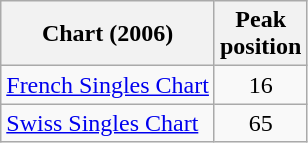<table class="wikitable">
<tr>
<th>Chart (2006)</th>
<th>Peak<br>position</th>
</tr>
<tr>
<td><a href='#'>French Singles Chart</a></td>
<td align="center">16</td>
</tr>
<tr>
<td><a href='#'>Swiss Singles Chart</a></td>
<td align="center">65</td>
</tr>
</table>
